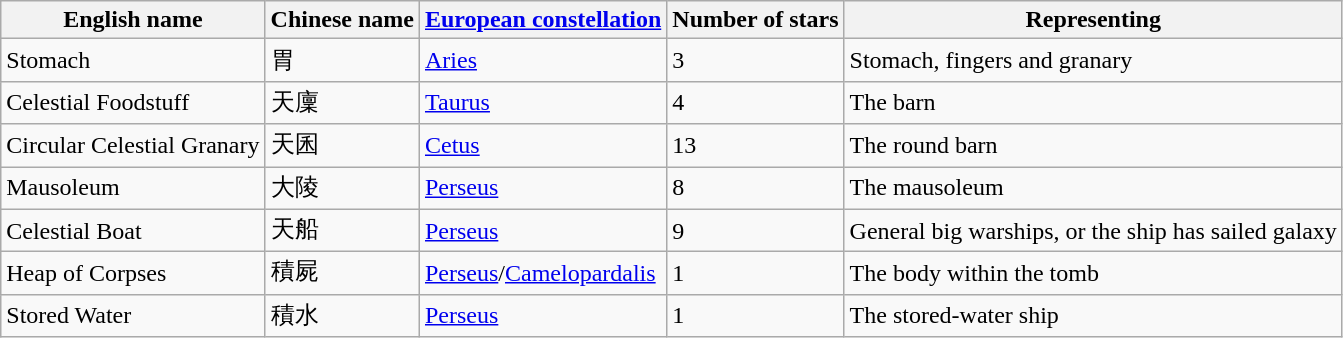<table class="wikitable">
<tr>
<th>English name</th>
<th>Chinese name</th>
<th><a href='#'>European constellation</a></th>
<th>Number of stars</th>
<th>Representing</th>
</tr>
<tr>
<td>Stomach</td>
<td>胃</td>
<td><a href='#'>Aries</a></td>
<td>3</td>
<td>Stomach, fingers and granary</td>
</tr>
<tr>
<td>Celestial Foodstuff</td>
<td>天廩</td>
<td><a href='#'>Taurus</a></td>
<td>4</td>
<td>The barn</td>
</tr>
<tr>
<td>Circular Celestial Granary</td>
<td>天囷</td>
<td><a href='#'>Cetus</a></td>
<td>13</td>
<td>The round barn</td>
</tr>
<tr>
<td>Mausoleum</td>
<td>大陵</td>
<td><a href='#'>Perseus</a></td>
<td>8</td>
<td>The mausoleum</td>
</tr>
<tr>
<td>Celestial Boat</td>
<td>天船</td>
<td><a href='#'>Perseus</a></td>
<td>9</td>
<td>General big warships, or the ship has sailed galaxy</td>
</tr>
<tr>
<td>Heap of Corpses</td>
<td>積屍</td>
<td><a href='#'>Perseus</a>/<a href='#'>Camelopardalis</a></td>
<td>1</td>
<td>The body within the tomb</td>
</tr>
<tr>
<td>Stored Water</td>
<td>積水</td>
<td><a href='#'>Perseus</a></td>
<td>1</td>
<td>The stored-water ship</td>
</tr>
</table>
